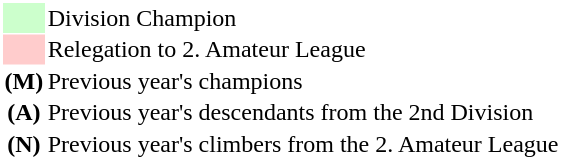<table style="border: 1px solid #ffffff; background-color: #ffffff" cellspacing="1" cellpadding="1">
<tr>
<td bgcolor="#ccffcc" width="20"></td>
<td>Division Champion</td>
</tr>
<tr>
<td bgcolor="#ffcccc"></td>
<td>Relegation to 2. Amateur League</td>
</tr>
<tr>
<th>(M)</th>
<td>Previous year's champions</td>
</tr>
<tr>
<th>(A)</th>
<td>Previous year's descendants from the 2nd Division</td>
</tr>
<tr>
<th>(N)</th>
<td>Previous year's climbers from the 2. Amateur League</td>
</tr>
</table>
